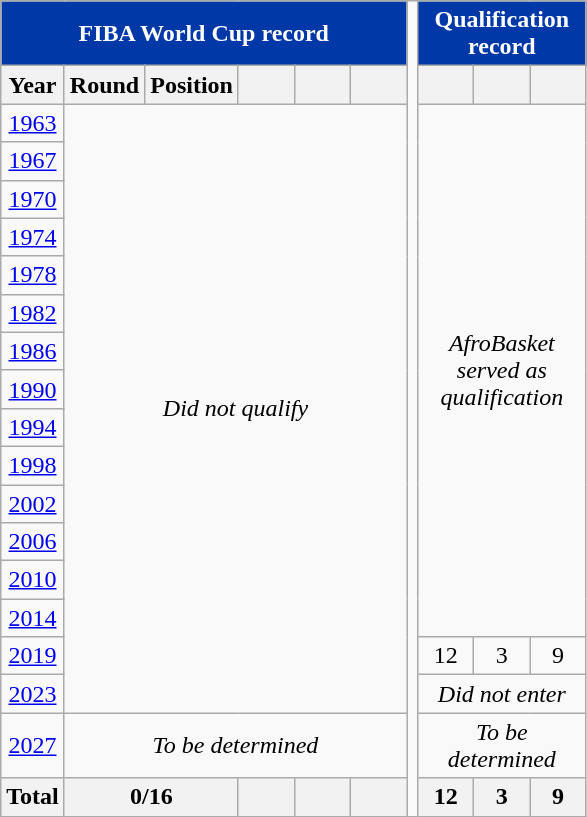<table class="wikitable" style="text-align:center;">
<tr>
<th colspan="6" style="background:#0038A8; color:white;">FIBA World Cup record</th>
<td rowspan="20"></td>
<th colspan="3" style="background:#0038A8; color:white;">Qualification record</th>
</tr>
<tr>
<th>Year</th>
<th>Round</th>
<th>Position</th>
<th width="30"></th>
<th width="30"></th>
<th width="30"></th>
<th width="30"></th>
<th width="30"></th>
<th width="30"></th>
</tr>
<tr>
<td> <a href='#'>1963</a></td>
<td colspan="5" rowspan="16"><em>Did not qualify</em></td>
<td colspan="3" rowspan="14"><em>AfroBasket served as qualification</em></td>
</tr>
<tr>
<td> <a href='#'>1967</a></td>
</tr>
<tr>
<td> <a href='#'>1970</a></td>
</tr>
<tr>
<td> <a href='#'>1974</a></td>
</tr>
<tr>
<td> <a href='#'>1978</a></td>
</tr>
<tr>
<td> <a href='#'>1982</a></td>
</tr>
<tr>
<td> <a href='#'>1986</a></td>
</tr>
<tr>
<td> <a href='#'>1990</a></td>
</tr>
<tr>
<td> <a href='#'>1994</a></td>
</tr>
<tr>
<td> <a href='#'>1998</a></td>
</tr>
<tr>
<td> <a href='#'>2002</a></td>
</tr>
<tr>
<td> <a href='#'>2006</a></td>
</tr>
<tr>
<td> <a href='#'>2010</a></td>
</tr>
<tr>
<td> <a href='#'>2014</a></td>
</tr>
<tr>
<td> <a href='#'>2019</a></td>
<td>12</td>
<td>3</td>
<td>9</td>
</tr>
<tr>
<td> <a href='#'>2023</a></td>
<td colspan="3"><em>Did not enter</em></td>
</tr>
<tr>
<td> <a href='#'>2027</a></td>
<td colspan="5"><em>To be determined</em></td>
<td colspan="3"><em>To be determined</em></td>
</tr>
<tr>
<th>Total</th>
<th colspan="2">0/16</th>
<th></th>
<th></th>
<th></th>
<th>12</th>
<th>3</th>
<th>9</th>
</tr>
</table>
